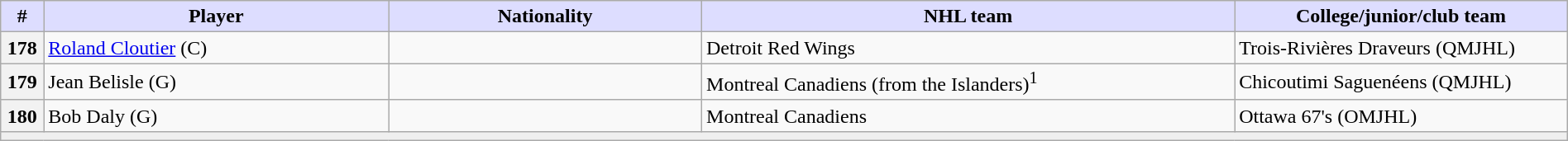<table class="wikitable" style="width: 100%">
<tr>
<th style="background:#ddf; width:2.75%;">#</th>
<th style="background:#ddf; width:22.0%;">Player</th>
<th style="background:#ddf; width:20.0%;">Nationality</th>
<th style="background:#ddf; width:34.0%;">NHL team</th>
<th style="background:#ddf; width:100.0%;">College/junior/club team</th>
</tr>
<tr>
<th>178</th>
<td><a href='#'>Roland Cloutier</a> (C)</td>
<td></td>
<td>Detroit Red Wings</td>
<td>Trois-Rivières Draveurs (QMJHL)</td>
</tr>
<tr>
<th>179</th>
<td>Jean Belisle (G)</td>
<td></td>
<td>Montreal Canadiens (from the Islanders)<sup>1</sup></td>
<td>Chicoutimi Saguenéens (QMJHL)</td>
</tr>
<tr>
<th>180</th>
<td>Bob Daly (G)</td>
<td></td>
<td>Montreal Canadiens</td>
<td>Ottawa 67's (OMJHL)</td>
</tr>
<tr>
<td align=center colspan="6" bgcolor="#efefef"></td>
</tr>
</table>
